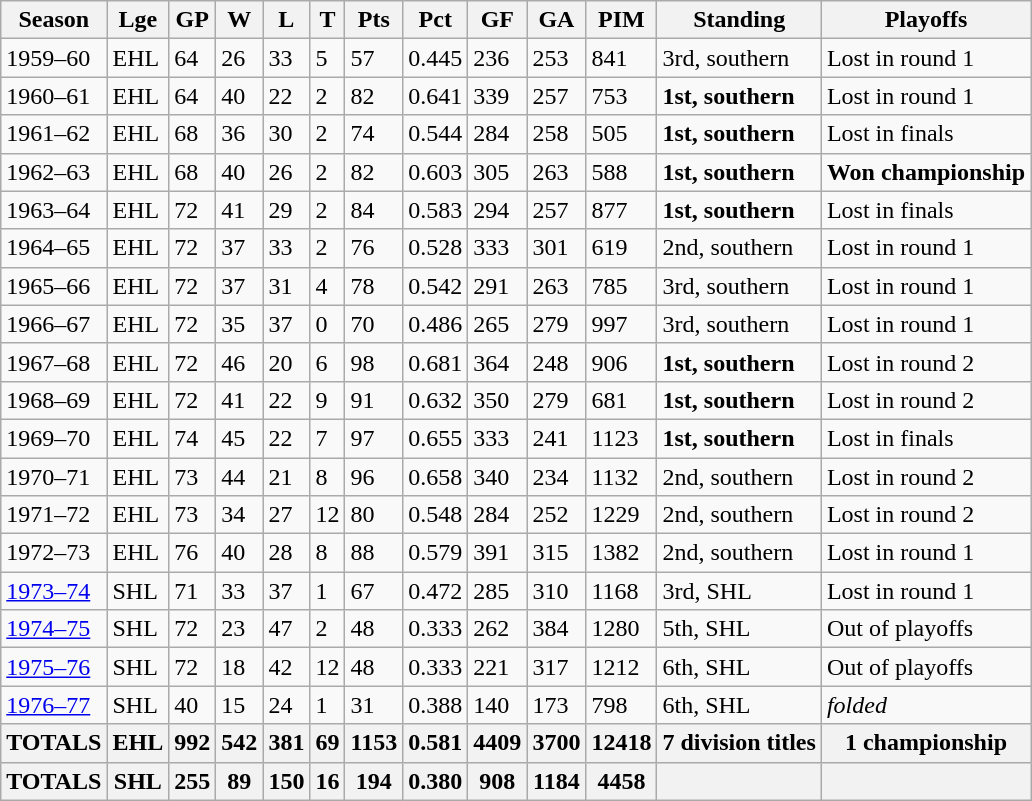<table class="wikitable">
<tr>
<th>Season</th>
<th>Lge</th>
<th>GP</th>
<th>W</th>
<th>L</th>
<th>T</th>
<th>Pts</th>
<th>Pct</th>
<th>GF</th>
<th>GA</th>
<th>PIM</th>
<th>Standing</th>
<th>Playoffs</th>
</tr>
<tr>
<td>1959–60</td>
<td>EHL</td>
<td>64</td>
<td>26</td>
<td>33</td>
<td>5</td>
<td>57</td>
<td>0.445</td>
<td>236</td>
<td>253</td>
<td>841</td>
<td>3rd, southern</td>
<td>Lost in round 1</td>
</tr>
<tr>
<td>1960–61</td>
<td>EHL</td>
<td>64</td>
<td>40</td>
<td>22</td>
<td>2</td>
<td>82</td>
<td>0.641</td>
<td>339</td>
<td>257</td>
<td>753</td>
<td><strong>1st, southern</strong></td>
<td>Lost in round 1</td>
</tr>
<tr>
<td>1961–62</td>
<td>EHL</td>
<td>68</td>
<td>36</td>
<td>30</td>
<td>2</td>
<td>74</td>
<td>0.544</td>
<td>284</td>
<td>258</td>
<td>505</td>
<td><strong>1st, southern</strong></td>
<td>Lost in finals</td>
</tr>
<tr>
<td>1962–63</td>
<td>EHL</td>
<td>68</td>
<td>40</td>
<td>26</td>
<td>2</td>
<td>82</td>
<td>0.603</td>
<td>305</td>
<td>263</td>
<td>588</td>
<td><strong>1st, southern</strong></td>
<td><strong>Won championship</strong></td>
</tr>
<tr>
<td>1963–64</td>
<td>EHL</td>
<td>72</td>
<td>41</td>
<td>29</td>
<td>2</td>
<td>84</td>
<td>0.583</td>
<td>294</td>
<td>257</td>
<td>877</td>
<td><strong>1st, southern</strong></td>
<td>Lost in finals</td>
</tr>
<tr>
<td>1964–65</td>
<td>EHL</td>
<td>72</td>
<td>37</td>
<td>33</td>
<td>2</td>
<td>76</td>
<td>0.528</td>
<td>333</td>
<td>301</td>
<td>619</td>
<td>2nd, southern</td>
<td>Lost in round 1</td>
</tr>
<tr>
<td>1965–66</td>
<td>EHL</td>
<td>72</td>
<td>37</td>
<td>31</td>
<td>4</td>
<td>78</td>
<td>0.542</td>
<td>291</td>
<td>263</td>
<td>785</td>
<td>3rd, southern</td>
<td>Lost in round 1</td>
</tr>
<tr>
<td>1966–67</td>
<td>EHL</td>
<td>72</td>
<td>35</td>
<td>37</td>
<td>0</td>
<td>70</td>
<td>0.486</td>
<td>265</td>
<td>279</td>
<td>997</td>
<td>3rd, southern</td>
<td>Lost in round 1</td>
</tr>
<tr>
<td>1967–68</td>
<td>EHL</td>
<td>72</td>
<td>46</td>
<td>20</td>
<td>6</td>
<td>98</td>
<td>0.681</td>
<td>364</td>
<td>248</td>
<td>906</td>
<td><strong>1st, southern</strong></td>
<td>Lost in round 2</td>
</tr>
<tr>
<td>1968–69</td>
<td>EHL</td>
<td>72</td>
<td>41</td>
<td>22</td>
<td>9</td>
<td>91</td>
<td>0.632</td>
<td>350</td>
<td>279</td>
<td>681</td>
<td><strong>1st, southern</strong></td>
<td>Lost in round 2</td>
</tr>
<tr>
<td>1969–70</td>
<td>EHL</td>
<td>74</td>
<td>45</td>
<td>22</td>
<td>7</td>
<td>97</td>
<td>0.655</td>
<td>333</td>
<td>241</td>
<td>1123</td>
<td><strong>1st, southern</strong></td>
<td>Lost in finals</td>
</tr>
<tr>
<td>1970–71</td>
<td>EHL</td>
<td>73</td>
<td>44</td>
<td>21</td>
<td>8</td>
<td>96</td>
<td>0.658</td>
<td>340</td>
<td>234</td>
<td>1132</td>
<td>2nd, southern</td>
<td>Lost in round 2</td>
</tr>
<tr>
<td>1971–72</td>
<td>EHL</td>
<td>73</td>
<td>34</td>
<td>27</td>
<td>12</td>
<td>80</td>
<td>0.548</td>
<td>284</td>
<td>252</td>
<td>1229</td>
<td>2nd, southern</td>
<td>Lost in round 2</td>
</tr>
<tr>
<td>1972–73</td>
<td>EHL</td>
<td>76</td>
<td>40</td>
<td>28</td>
<td>8</td>
<td>88</td>
<td>0.579</td>
<td>391</td>
<td>315</td>
<td>1382</td>
<td>2nd, southern</td>
<td>Lost in round 1</td>
</tr>
<tr>
<td><a href='#'>1973–74</a></td>
<td>SHL</td>
<td>71</td>
<td>33</td>
<td>37</td>
<td>1</td>
<td>67</td>
<td>0.472</td>
<td>285</td>
<td>310</td>
<td>1168</td>
<td>3rd, SHL</td>
<td>Lost in round 1</td>
</tr>
<tr>
<td><a href='#'>1974–75</a></td>
<td>SHL</td>
<td>72</td>
<td>23</td>
<td>47</td>
<td>2</td>
<td>48</td>
<td>0.333</td>
<td>262</td>
<td>384</td>
<td>1280</td>
<td>5th, SHL</td>
<td>Out of playoffs</td>
</tr>
<tr>
<td><a href='#'>1975–76</a></td>
<td>SHL</td>
<td>72</td>
<td>18</td>
<td>42</td>
<td>12</td>
<td>48</td>
<td>0.333</td>
<td>221</td>
<td>317</td>
<td>1212</td>
<td>6th, SHL</td>
<td>Out of playoffs</td>
</tr>
<tr>
<td><a href='#'>1976–77</a></td>
<td>SHL</td>
<td>40</td>
<td>15</td>
<td>24</td>
<td>1</td>
<td>31</td>
<td>0.388</td>
<td>140</td>
<td>173</td>
<td>798</td>
<td>6th, SHL</td>
<td><em>folded</em></td>
</tr>
<tr>
<th>TOTALS</th>
<th>EHL</th>
<th>992</th>
<th>542</th>
<th>381</th>
<th>69</th>
<th>1153</th>
<th>0.581</th>
<th>4409</th>
<th>3700</th>
<th>12418</th>
<th>7 division titles</th>
<th>1 championship</th>
</tr>
<tr>
<th>TOTALS</th>
<th>SHL</th>
<th>255</th>
<th>89</th>
<th>150</th>
<th>16</th>
<th>194</th>
<th>0.380</th>
<th>908</th>
<th>1184</th>
<th>4458</th>
<th> </th>
<th> </th>
</tr>
</table>
